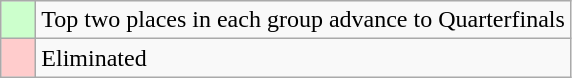<table class="wikitable">
<tr>
<td style="background: #ccffcc;">    </td>
<td>Top two places in each group advance to Quarterfinals</td>
</tr>
<tr>
<td style="background: #ffcccc;">    </td>
<td>Eliminated</td>
</tr>
</table>
